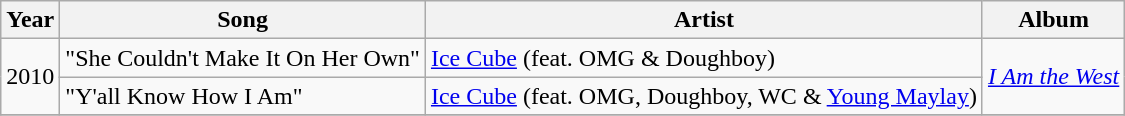<table class="wikitable">
<tr>
<th rowspan="1">Year</th>
<th rowspan="1">Song</th>
<th rowspan="1">Artist</th>
<th rowspan="1">Album</th>
</tr>
<tr>
<td rowspan="2">2010</td>
<td>"She Couldn't Make It On Her Own"</td>
<td><a href='#'>Ice Cube</a>  (feat. OMG & Doughboy)</td>
<td rowspan="2"><em><a href='#'>I Am the West</a></em></td>
</tr>
<tr>
<td>"Y'all Know How I Am"</td>
<td><a href='#'>Ice Cube</a> (feat. OMG, Doughboy, WC & <a href='#'>Young Maylay</a>)</td>
</tr>
<tr>
</tr>
</table>
